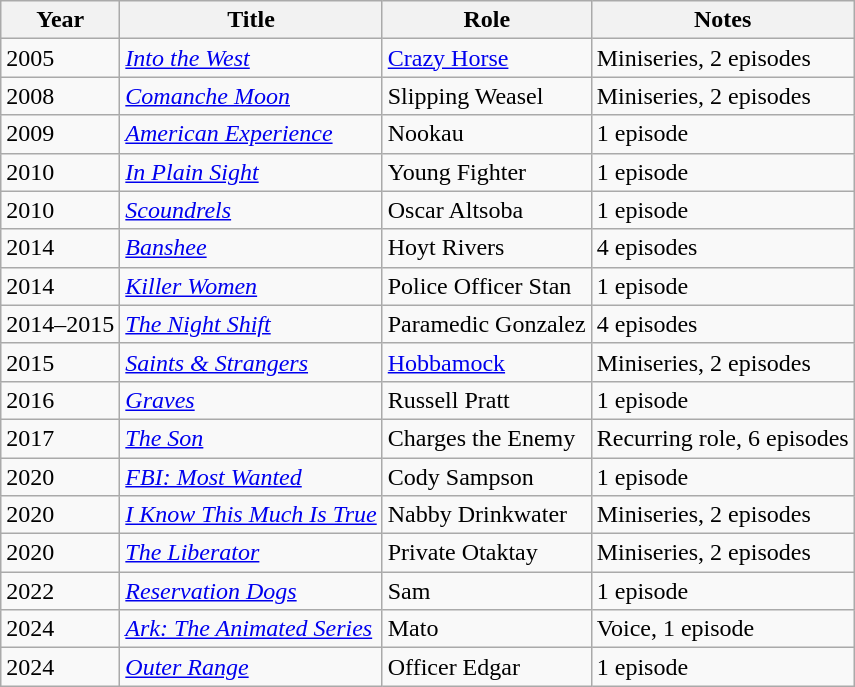<table class="wikitable sortable">
<tr>
<th>Year</th>
<th>Title</th>
<th>Role</th>
<th>Notes</th>
</tr>
<tr>
<td>2005</td>
<td><em><a href='#'>Into the West</a></em></td>
<td><a href='#'>Crazy Horse</a></td>
<td>Miniseries, 2 episodes</td>
</tr>
<tr>
<td>2008</td>
<td><em><a href='#'>Comanche Moon</a></em></td>
<td>Slipping Weasel</td>
<td>Miniseries, 2 episodes</td>
</tr>
<tr>
<td>2009</td>
<td><em><a href='#'>American Experience</a></em></td>
<td>Nookau</td>
<td>1 episode</td>
</tr>
<tr>
<td>2010</td>
<td><em><a href='#'>In Plain Sight</a></em></td>
<td>Young Fighter</td>
<td>1 episode</td>
</tr>
<tr>
<td>2010</td>
<td><em><a href='#'>Scoundrels</a></em></td>
<td>Oscar Altsoba</td>
<td>1 episode</td>
</tr>
<tr>
<td>2014</td>
<td><em><a href='#'>Banshee</a></em></td>
<td>Hoyt Rivers</td>
<td>4 episodes</td>
</tr>
<tr>
<td>2014</td>
<td><em><a href='#'>Killer Women</a></em></td>
<td>Police Officer Stan</td>
<td>1 episode</td>
</tr>
<tr>
<td>2014–2015</td>
<td><em><a href='#'>The Night Shift</a></em></td>
<td>Paramedic Gonzalez</td>
<td>4 episodes</td>
</tr>
<tr>
<td>2015</td>
<td><em><a href='#'>Saints & Strangers</a></em></td>
<td><a href='#'>Hobbamock</a></td>
<td>Miniseries, 2 episodes</td>
</tr>
<tr>
<td>2016</td>
<td><em><a href='#'>Graves</a></em></td>
<td>Russell Pratt</td>
<td>1 episode</td>
</tr>
<tr>
<td>2017</td>
<td><em><a href='#'>The Son</a></em></td>
<td>Charges the Enemy</td>
<td>Recurring role, 6 episodes</td>
</tr>
<tr>
<td>2020</td>
<td><em><a href='#'>FBI: Most Wanted</a></em></td>
<td>Cody Sampson</td>
<td>1 episode</td>
</tr>
<tr>
<td>2020</td>
<td><em><a href='#'>I Know This Much Is True</a></em></td>
<td>Nabby Drinkwater</td>
<td>Miniseries, 2 episodes</td>
</tr>
<tr>
<td>2020</td>
<td><em><a href='#'>The Liberator</a></em></td>
<td>Private Otaktay</td>
<td>Miniseries, 2 episodes</td>
</tr>
<tr>
<td>2022</td>
<td><em><a href='#'>Reservation Dogs</a></em></td>
<td>Sam</td>
<td>1 episode</td>
</tr>
<tr>
<td>2024</td>
<td><em><a href='#'>Ark: The Animated Series</a></em></td>
<td>Mato</td>
<td>Voice, 1 episode</td>
</tr>
<tr>
<td>2024</td>
<td><em><a href='#'>Outer Range</a></em></td>
<td>Officer Edgar</td>
<td>1 episode</td>
</tr>
</table>
